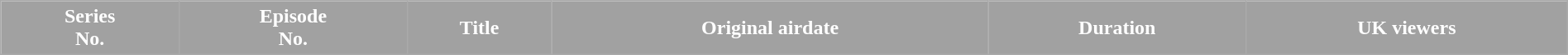<table class="wikitable plainrowheaders" style="width:100%; background:white;">
<tr style="color:white">
<th style="background: #A1A1A1;">Series<br>No.</th>
<th style="background: #A1A1A1;">Episode<br>No.</th>
<th style="background: #A1A1A1;">Title</th>
<th style="background: #A1A1A1;">Original airdate</th>
<th style="background: #A1A1A1;">Duration</th>
<th style="background: #A1A1A1;">UK viewers<br>










</th>
</tr>
</table>
